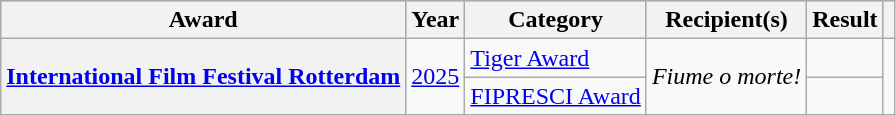<table class="wikitable plainrowheaders sortable">
<tr style="background:#ccc; text-align:center;">
<th scope="col"><strong>Award</strong></th>
<th scope="col">Year</th>
<th scope="col">Category</th>
<th scope="col">Recipient(s)</th>
<th scope="col">Result</th>
<th scope="col" class="unsortable"></th>
</tr>
<tr>
<th rowspan="2" scope="row"><a href='#'>International Film Festival Rotterdam</a></th>
<td rowspan="2"><a href='#'>2025</a></td>
<td><a href='#'>Tiger Award</a></td>
<td rowspan="2"><em>Fiume o morte!</em></td>
<td></td>
<td rowspan="2"></td>
</tr>
<tr>
<td><a href='#'>FIPRESCI Award</a></td>
<td></td>
</tr>
</table>
